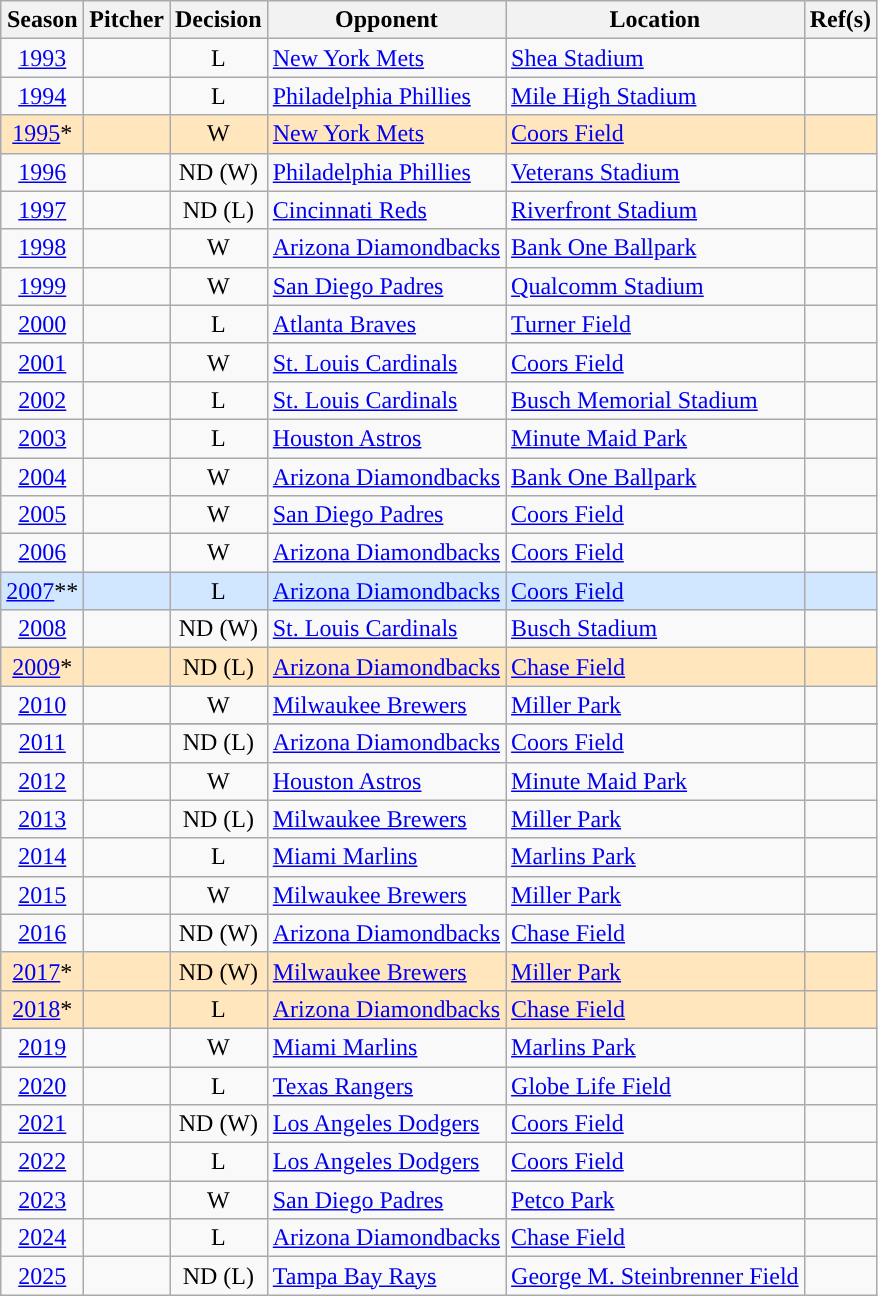<table class="wikitable sortable plainrowheaders">
<tr>
<th scope="col">Season</th>
<th scope="col">Pitcher</th>
<th scope="col">Decision</th>
<th scope="col">Opponent</th>
<th scope="col">Location</th>
<th class="unsortable">Ref(s)</th>
</tr>
<tr>
<td align="center"><a href='#'>1993</a></td>
<td></td>
<td align="center">L</td>
<td><a href='#'>New York Mets</a></td>
<td><a href='#'>Shea Stadium</a></td>
<td align="center"></td>
</tr>
<tr>
<td align="center"><a href='#'>1994</a></td>
<td></td>
<td align="center">L</td>
<td><a href='#'>Philadelphia Phillies</a></td>
<td><a href='#'>Mile High Stadium</a></td>
<td align="center"></td>
</tr>
<tr>
<td style="background-color: #FFE6BD" align="center"><a href='#'>1995</a>*</td>
<td style="background-color: #FFE6BD"></td>
<td style="background-color: #FFE6BD" align="center">W</td>
<td style="background-color: #FFE6BD"><a href='#'>New York Mets</a></td>
<td style="background-color: #FFE6BD"><a href='#'>Coors Field</a></td>
<td style="background-color: #FFE6BD" align="center"></td>
</tr>
<tr>
<td align="center"><a href='#'>1996</a></td>
<td></td>
<td align="center">ND (W)</td>
<td><a href='#'>Philadelphia Phillies</a></td>
<td><a href='#'>Veterans Stadium</a></td>
<td align="center"></td>
</tr>
<tr>
<td align="center"><a href='#'>1997</a></td>
<td> </td>
<td align="center">ND (L)</td>
<td><a href='#'>Cincinnati Reds</a></td>
<td><a href='#'>Riverfront Stadium</a></td>
<td align="center"></td>
</tr>
<tr>
<td align="center"><a href='#'>1998</a></td>
<td></td>
<td align="center">W</td>
<td><a href='#'>Arizona Diamondbacks</a></td>
<td><a href='#'>Bank One Ballpark</a></td>
<td align="center"></td>
</tr>
<tr>
<td align="center"><a href='#'>1999</a></td>
<td> </td>
<td align="center">W</td>
<td><a href='#'>San Diego Padres</a></td>
<td><a href='#'>Qualcomm Stadium</a></td>
<td align="center"></td>
</tr>
<tr>
<td align="center"><a href='#'>2000</a></td>
<td></td>
<td align="center">L</td>
<td><a href='#'>Atlanta Braves</a></td>
<td><a href='#'>Turner Field</a></td>
<td align="center"></td>
</tr>
<tr>
<td align="center"><a href='#'>2001</a></td>
<td></td>
<td align="center">W</td>
<td><a href='#'>St. Louis Cardinals</a></td>
<td><a href='#'>Coors Field</a></td>
<td align="center"></td>
</tr>
<tr>
<td align="center"><a href='#'>2002</a></td>
<td> </td>
<td align="center">L</td>
<td><a href='#'>St. Louis Cardinals</a></td>
<td><a href='#'>Busch Memorial Stadium</a></td>
<td align="center"></td>
</tr>
<tr>
<td align="center"><a href='#'>2003</a></td>
<td></td>
<td align="center">L</td>
<td><a href='#'>Houston Astros</a></td>
<td><a href='#'>Minute Maid Park</a></td>
<td align="center"></td>
</tr>
<tr>
<td align="center"><a href='#'>2004</a></td>
<td></td>
<td align="center">W</td>
<td><a href='#'>Arizona Diamondbacks</a></td>
<td><a href='#'>Bank One Ballpark</a></td>
<td align="center"></td>
</tr>
<tr>
<td align="center"><a href='#'>2005</a></td>
<td></td>
<td align="center">W</td>
<td><a href='#'>San Diego Padres</a></td>
<td><a href='#'>Coors Field</a></td>
<td align="center"></td>
</tr>
<tr>
<td align="center"><a href='#'>2006</a></td>
<td> </td>
<td align="center">W</td>
<td><a href='#'>Arizona Diamondbacks</a></td>
<td><a href='#'>Coors Field</a></td>
<td align="center"></td>
</tr>
<tr>
<td style="background-color: #D0E7FF" align="center"><a href='#'>2007</a>**</td>
<td style="background-color: #D0E7FF"></td>
<td style="background-color: #D0E7FF" align="center">L</td>
<td style="background-color: #D0E7FF"><a href='#'>Arizona Diamondbacks</a></td>
<td style="background-color: #D0E7FF"><a href='#'>Coors Field</a></td>
<td style="background-color: #D0E7FF" align="center"></td>
</tr>
<tr>
<td align="center"><a href='#'>2008</a></td>
<td></td>
<td align="center">ND (W)</td>
<td><a href='#'>St. Louis Cardinals</a></td>
<td><a href='#'>Busch Stadium</a></td>
<td align="center"></td>
</tr>
<tr>
<td style="background-color: #FFE6BD" align="center"><a href='#'>2009</a>*</td>
<td style="background-color: #FFE6BD"> </td>
<td style="background-color: #FFE6BD" align="center">ND (L)</td>
<td style="background-color: #FFE6BD"><a href='#'>Arizona Diamondbacks</a></td>
<td style="background-color: #FFE6BD"><a href='#'>Chase Field</a></td>
<td style="background-color: #FFE6BD" align="center"></td>
</tr>
<tr>
<td align="center"><a href='#'>2010</a></td>
<td></td>
<td align="center">W</td>
<td><a href='#'>Milwaukee Brewers</a></td>
<td><a href='#'>Miller Park</a></td>
<td align="center"></td>
</tr>
<tr>
</tr>
<tr>
<td align="center"><a href='#'>2011</a></td>
<td> </td>
<td align="center">ND (L)</td>
<td><a href='#'>Arizona Diamondbacks</a></td>
<td><a href='#'>Coors Field</a></td>
<td align="center"></td>
</tr>
<tr>
<td align="center"><a href='#'>2012</a></td>
<td></td>
<td align="center">W</td>
<td><a href='#'>Houston Astros</a></td>
<td><a href='#'>Minute Maid Park</a></td>
<td align="center"></td>
</tr>
<tr>
<td align="center"><a href='#'>2013</a></td>
<td></td>
<td align="center">ND (L)</td>
<td><a href='#'>Milwaukee Brewers</a></td>
<td><a href='#'>Miller Park</a></td>
<td align="center"></td>
</tr>
<tr>
<td align="center"><a href='#'>2014</a></td>
<td></td>
<td align="center">L</td>
<td><a href='#'>Miami Marlins</a></td>
<td><a href='#'>Marlins Park</a></td>
<td align="center"></td>
</tr>
<tr>
<td align="center"><a href='#'>2015</a></td>
<td></td>
<td align="center">W</td>
<td><a href='#'>Milwaukee Brewers</a></td>
<td><a href='#'>Miller Park</a></td>
<td align="center"></td>
</tr>
<tr>
<td align="center"><a href='#'>2016</a></td>
<td> </td>
<td align="center">ND (W)</td>
<td><a href='#'>Arizona Diamondbacks</a></td>
<td><a href='#'>Chase Field</a></td>
<td align="center"></td>
</tr>
<tr>
<td style="background-color: #FFE6BD" align="center"><a href='#'>2017</a>*</td>
<td style="background-color: #FFE6BD"></td>
<td style="background-color: #FFE6BD" align="center">ND (W)</td>
<td style="background-color: #FFE6BD"><a href='#'>Milwaukee Brewers</a></td>
<td style="background-color: #FFE6BD"><a href='#'>Miller Park</a></td>
<td style="background-color: #FFE6BD" align="center"></td>
</tr>
<tr>
<td style="background-color: #FFE6BD" align="center"><a href='#'>2018</a>*</td>
<td style="background-color: #FFE6BD"> </td>
<td style="background-color: #FFE6BD" align="center">L</td>
<td style="background-color: #FFE6BD"><a href='#'>Arizona Diamondbacks</a></td>
<td style="background-color: #FFE6BD"><a href='#'>Chase Field</a></td>
<td style="background-color: #FFE6BD" align="center"></td>
</tr>
<tr>
<td align="center"><a href='#'>2019</a></td>
<td></td>
<td align="center">W</td>
<td><a href='#'>Miami Marlins</a></td>
<td><a href='#'>Marlins Park</a></td>
<td align="center"></td>
</tr>
<tr>
<td align="center"><a href='#'>2020</a></td>
<td></td>
<td align="center">L</td>
<td><a href='#'>Texas Rangers</a></td>
<td><a href='#'>Globe Life Field</a></td>
<td align="center"></td>
</tr>
<tr>
<td align="center"><a href='#'>2021</a></td>
<td> </td>
<td align="center">ND (W)</td>
<td><a href='#'>Los Angeles Dodgers</a></td>
<td><a href='#'>Coors Field</a></td>
<td align="center"></td>
</tr>
<tr>
<td align="center"><a href='#'>2022</a></td>
<td> </td>
<td align="center">L</td>
<td><a href='#'>Los Angeles Dodgers</a></td>
<td><a href='#'>Coors Field</a></td>
<td align="center"></td>
</tr>
<tr>
<td align="center"><a href='#'>2023</a></td>
<td> </td>
<td align="center">W</td>
<td><a href='#'>San Diego Padres</a></td>
<td><a href='#'>Petco Park</a></td>
<td align="center"></td>
</tr>
<tr>
<td align="center"><a href='#'>2024</a></td>
<td> </td>
<td align="center">L</td>
<td><a href='#'>Arizona Diamondbacks</a></td>
<td><a href='#'>Chase Field</a></td>
<td align="center"></td>
</tr>
<tr>
<td align="center"><a href='#'>2025</a></td>
<td> </td>
<td align="center">ND (L)</td>
<td><a href='#'>Tampa Bay Rays</a></td>
<td><a href='#'>George M. Steinbrenner Field</a></td>
<td align="center"></td>
</tr>
</table>
